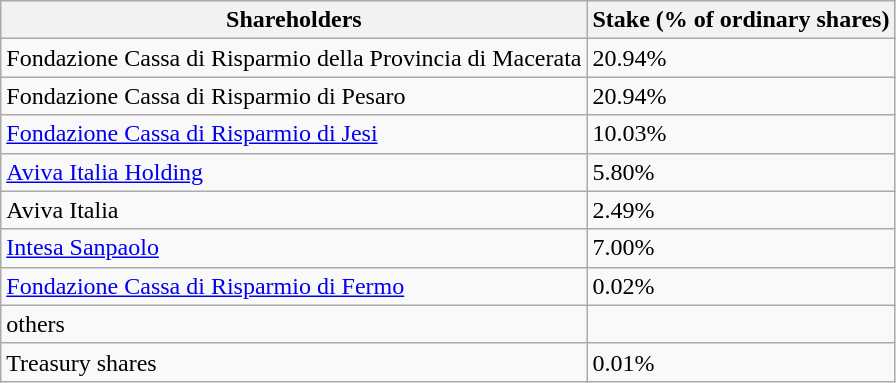<table class="wikitable">
<tr>
<th>Shareholders</th>
<th>Stake (% of ordinary shares)</th>
</tr>
<tr>
<td>Fondazione Cassa di Risparmio della Provincia di Macerata</td>
<td> 20.94%</td>
</tr>
<tr>
<td>Fondazione Cassa di Risparmio di Pesaro</td>
<td> 20.94%</td>
</tr>
<tr>
<td><a href='#'>Fondazione Cassa di Risparmio di Jesi</a></td>
<td> 10.03%</td>
</tr>
<tr>
<td><a href='#'>Aviva Italia Holding</a></td>
<td> 5.80%</td>
</tr>
<tr>
<td>Aviva Italia</td>
<td> 2.49%</td>
</tr>
<tr>
<td><a href='#'>Intesa Sanpaolo</a></td>
<td> 7.00%</td>
</tr>
<tr>
<td><a href='#'>Fondazione Cassa di Risparmio di Fermo</a></td>
<td> 0.02%</td>
</tr>
<tr>
<td>others</td>
<td></td>
</tr>
<tr>
<td>Treasury shares</td>
<td> 0.01%</td>
</tr>
</table>
